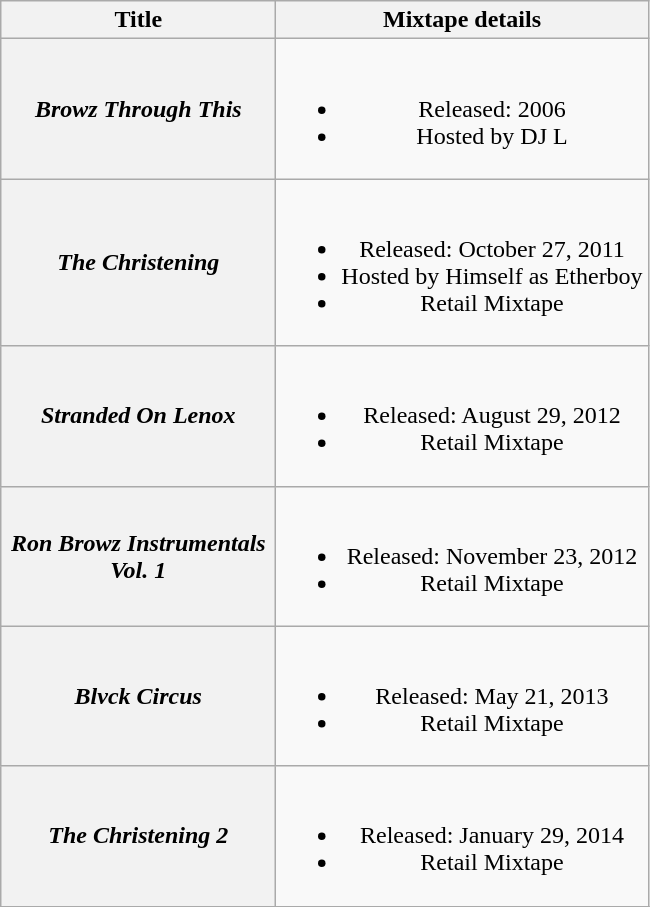<table class="wikitable plainrowheaders" style="text-align:center;">
<tr>
<th scope="col" style="width:11em;">Title</th>
<th scope="col">Mixtape details</th>
</tr>
<tr>
<th scope="row"><em>Browz Through This</em></th>
<td><br><ul><li>Released: 2006</li><li>Hosted by DJ L</li></ul></td>
</tr>
<tr>
<th scope="row"><em>The Christening</em></th>
<td><br><ul><li>Released: October 27, 2011</li><li>Hosted by Himself as Etherboy</li><li>Retail Mixtape</li></ul></td>
</tr>
<tr>
<th scope="row"><em>Stranded On Lenox</em></th>
<td><br><ul><li>Released: August 29, 2012</li><li>Retail Mixtape</li></ul></td>
</tr>
<tr>
<th scope="row"><em>Ron Browz Instrumentals Vol. 1</em></th>
<td><br><ul><li>Released: November 23, 2012</li><li>Retail Mixtape</li></ul></td>
</tr>
<tr>
<th scope="row"><em>Blvck Circus</em></th>
<td><br><ul><li>Released: May 21, 2013</li><li>Retail Mixtape</li></ul></td>
</tr>
<tr>
<th scope="row"><em>The Christening 2</em></th>
<td><br><ul><li>Released: January 29, 2014</li><li>Retail Mixtape</li></ul></td>
</tr>
<tr>
</tr>
</table>
